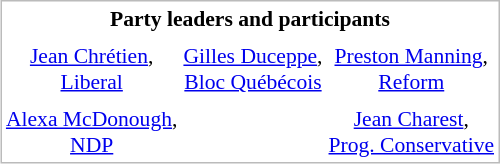<table style="border: solid 1px #bbb; margin: 0 0 0 1.4em; float:right; font-size:90%; text-align:center">
<tr>
<th colspan="3">Party leaders and participants</th>
</tr>
<tr>
<td></td>
<td></td>
<td></td>
</tr>
<tr>
<td><a href='#'>Jean Chrétien</a>, <br><a href='#'>Liberal</a></td>
<td><a href='#'>Gilles Duceppe</a>,  <br><a href='#'>Bloc Québécois</a></td>
<td><a href='#'>Preston Manning</a>, <br><a href='#'>Reform</a></td>
</tr>
<tr>
<td></td>
<td></td>
<td></td>
</tr>
<tr>
<td><a href='#'>Alexa McDonough</a>, <br> <a href='#'>NDP</a></td>
<td></td>
<td><a href='#'>Jean Charest</a>, <br><a href='#'>Prog. Conservative</a></td>
</tr>
</table>
